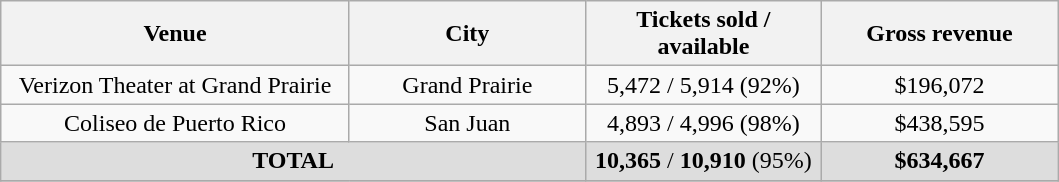<table class="wikitable" style="text-align:center">
<tr>
<th style="width:225px;">Venue</th>
<th style="width:150px;">City</th>
<th style="width:150px;">Tickets sold / available</th>
<th style="width:150px;">Gross revenue</th>
</tr>
<tr>
<td align="center">Verizon Theater at Grand Prairie</td>
<td align="center">Grand Prairie</td>
<td align="center">5,472 / 5,914 (92%)</td>
<td align="center">$196,072</td>
</tr>
<tr>
<td align="center">Coliseo de Puerto Rico</td>
<td align="center">San Juan</td>
<td align="center">4,893  / 4,996 (98%)</td>
<td align="center">$438,595</td>
</tr>
<tr style="background:#ddd;">
<td align="center" colspan="2"><strong>TOTAL</strong></td>
<td align="center"><strong>10,365</strong> / <strong>10,910</strong> (95%)</td>
<td align="center"><strong>$634,667</strong></td>
</tr>
<tr>
</tr>
</table>
